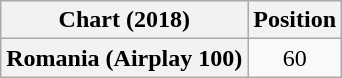<table class="wikitable sortable plainrowheaders" style="text-align:center">
<tr>
<th>Chart (2018)</th>
<th>Position</th>
</tr>
<tr>
<th scope="row">Romania (Airplay 100)</th>
<td>60</td>
</tr>
</table>
